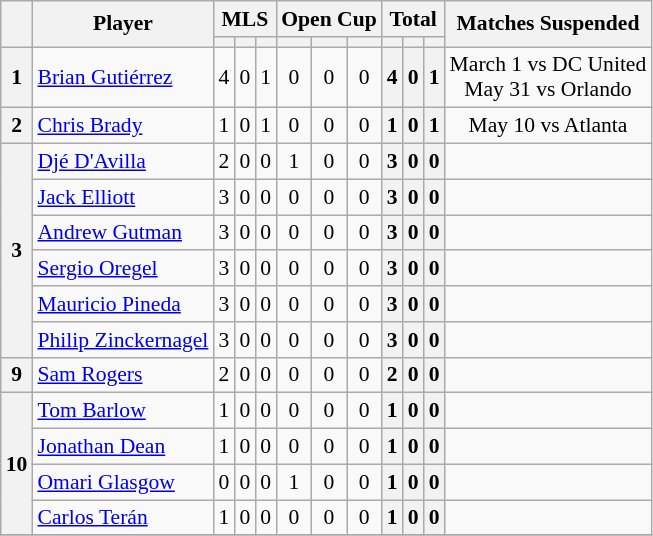<table class="wikitable sortable" style="text-align:center; font-size:90%">
<tr>
<th rowspan="2"></th>
<th rowspan="2">Player</th>
<th colspan="3">MLS</th>
<th colspan="3">Open Cup</th>
<th colspan="3">Total</th>
<th rowspan="2">Matches Suspended</th>
</tr>
<tr>
<th></th>
<th></th>
<th></th>
<th></th>
<th></th>
<th></th>
<th></th>
<th></th>
<th></th>
</tr>
<tr>
<th>1</th>
<td style="text-align:left;" data-sort-value="Gutiérrez, Brian"> <a href='#'>Brian Gutiérrez</a><br></td>
<td>4</td>
<td>0</td>
<td>1<br></td>
<td>0</td>
<td>0</td>
<td>0<br></td>
<th>4</th>
<th>0</th>
<th>1<br></th>
<td>March 1 vs DC United<br>May 31 vs Orlando</td>
</tr>
<tr>
<th>2</th>
<td style="text-align:left;" data-sort-value="Brady"> <a href='#'>Chris Brady</a><br></td>
<td>1</td>
<td>0</td>
<td>1<br></td>
<td>0</td>
<td>0</td>
<td>0<br></td>
<th>1</th>
<th>0</th>
<th>1<br></th>
<td>May 10 vs Atlanta</td>
</tr>
<tr>
<th rowspan="6">3</th>
<td style="text-align:left;" data-sort-value="D’Avilla, Djé"> <a href='#'>Djé D'Avilla</a><br></td>
<td>2</td>
<td>0</td>
<td>0<br></td>
<td>1</td>
<td>0</td>
<td>0<br></td>
<th>3</th>
<th>0</th>
<th>0<br></th>
<td></td>
</tr>
<tr>
<td style="text-align:left;" data-sort-value="Elliott, Jack"> <a href='#'>Jack Elliott</a><br></td>
<td>3</td>
<td>0</td>
<td>0<br></td>
<td>0</td>
<td>0</td>
<td>0<br></td>
<th>3</th>
<th>0</th>
<th>0<br></th>
<td></td>
</tr>
<tr>
<td style="text-align:left;" data-sort-value="Gutman, Andrew"> <a href='#'>Andrew Gutman</a><br></td>
<td>3</td>
<td>0</td>
<td>0<br></td>
<td>0</td>
<td>0</td>
<td>0<br></td>
<th>3</th>
<th>0</th>
<th>0<br></th>
<td></td>
</tr>
<tr>
<td style="text-align:left;" data-sort-value="Oregel, Sergio"> <a href='#'>Sergio Oregel</a><br></td>
<td>3</td>
<td>0</td>
<td>0<br></td>
<td>0</td>
<td>0</td>
<td>0<br></td>
<th>3</th>
<th>0</th>
<th>0<br></th>
<td></td>
</tr>
<tr>
<td style="text-align:left;" data-sort-value="Pineda, Mauricio"> <a href='#'>Mauricio Pineda</a><br></td>
<td>3</td>
<td>0</td>
<td>0<br></td>
<td>0</td>
<td>0</td>
<td>0<br></td>
<th>3</th>
<th>0</th>
<th>0<br></th>
<td></td>
</tr>
<tr>
<td style="text-align:left;" data-sort-value="Zinckernagel, Philip"> <a href='#'>Philip Zinckernagel</a><br></td>
<td>3</td>
<td>0</td>
<td>0<br></td>
<td>0</td>
<td>0</td>
<td>0<br></td>
<th>3</th>
<th>0</th>
<th>0<br></th>
<td></td>
</tr>
<tr>
<th>9</th>
<td style="text-align:left;" data-sort-value="Rogers, Sam"> <a href='#'>Sam Rogers</a><br></td>
<td>2</td>
<td>0</td>
<td>0<br></td>
<td>0</td>
<td>0</td>
<td>0<br></td>
<th>2</th>
<th>0</th>
<th>0<br></th>
<td></td>
</tr>
<tr>
<th rowspan="4">10</th>
<td style="text-align:left;" data-sort-value="Barlow, Tom"> <a href='#'>Tom Barlow</a><br></td>
<td>1</td>
<td>0</td>
<td>0<br></td>
<td>0</td>
<td>0</td>
<td>0<br></td>
<th>1</th>
<th>0</th>
<th>0<br></th>
<td></td>
</tr>
<tr>
<td style="text-align:left;" data-sort-value="Dean, Jonathan"> <a href='#'>Jonathan Dean</a><br></td>
<td>1</td>
<td>0</td>
<td>0<br></td>
<td>0</td>
<td>0</td>
<td>0<br></td>
<th>1</th>
<th>0</th>
<th>0<br></th>
<td></td>
</tr>
<tr>
<td style="text-align:left;" data-sort-value="Glasgow, Omari"> <a href='#'>Omari Glasgow</a><br></td>
<td>0</td>
<td>0</td>
<td>0<br></td>
<td>1</td>
<td>0</td>
<td>0<br></td>
<th>1</th>
<th>0</th>
<th>0<br></th>
<td></td>
</tr>
<tr>
<td style="text-align:left;" data-sort-value="Terán, Carlos"> <a href='#'>Carlos Terán</a><br></td>
<td>1</td>
<td>0</td>
<td>0<br></td>
<td>0</td>
<td>0</td>
<td>0<br></td>
<th>1</th>
<th>0</th>
<th>0<br></th>
<td></td>
</tr>
<tr>
</tr>
</table>
